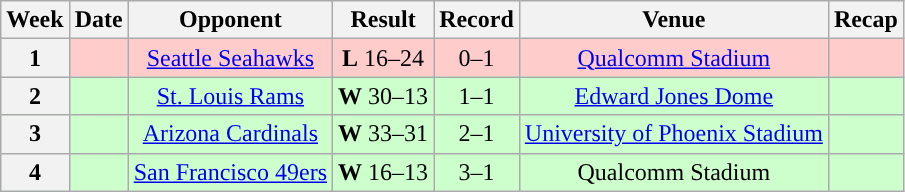<table class="wikitable">
<tr>
<th>Week</th>
<th>Date</th>
<th>Opponent</th>
<th>Result</th>
<th>Record</th>
<th>Venue</th>
<th>Recap</th>
</tr>
<tr align="center" bgcolor="#fcc">
<th>1</th>
<td></td>
<td><a href='#'>Seattle Seahawks</a></td>
<td><strong>L</strong> 16–24</td>
<td>0–1</td>
<td><a href='#'>Qualcomm Stadium</a></td>
<td></td>
</tr>
<tr align="center" bgcolor="#cfc">
<th>2</th>
<td></td>
<td><a href='#'>St. Louis Rams</a></td>
<td><strong>W</strong> 30–13</td>
<td>1–1</td>
<td><a href='#'>Edward Jones Dome</a></td>
<td></td>
</tr>
<tr align="center" bgcolor="#cfc">
<th>3</th>
<td></td>
<td><a href='#'>Arizona Cardinals</a></td>
<td><strong>W</strong> 33–31</td>
<td>2–1</td>
<td><a href='#'>University of Phoenix Stadium</a></td>
<td></td>
</tr>
<tr align="center" bgcolor="#cfc">
<th>4</th>
<td></td>
<td><a href='#'>San Francisco 49ers</a></td>
<td><strong>W</strong> 16–13</td>
<td>3–1</td>
<td>Qualcomm Stadium</td>
<td></td>
</tr>
</table>
